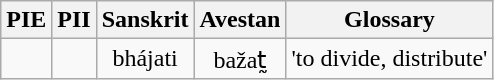<table class="wikitable" style="text-align: center;">
<tr>
<th>PIE</th>
<th>PII</th>
<th>Sanskrit</th>
<th>Avestan</th>
<th>Glossary</th>
</tr>
<tr>
<td></td>
<td></td>
<td>bhájati</td>
<td>bažat̰</td>
<td>'to divide, distribute'</td>
</tr>
</table>
